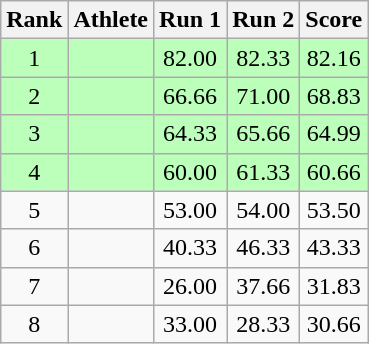<table class="wikitable" style="text-align:center">
<tr>
<th>Rank</th>
<th>Athlete</th>
<th>Run 1</th>
<th>Run 2</th>
<th>Score</th>
</tr>
<tr bgcolor=bbffbb>
<td>1</td>
<td align=left></td>
<td>82.00</td>
<td>82.33</td>
<td>82.16</td>
</tr>
<tr bgcolor=bbffbb>
<td>2</td>
<td align=left></td>
<td>66.66</td>
<td>71.00</td>
<td>68.83</td>
</tr>
<tr bgcolor=bbffbb>
<td>3</td>
<td align=left></td>
<td>64.33</td>
<td>65.66</td>
<td>64.99</td>
</tr>
<tr bgcolor=bbffbb>
<td>4</td>
<td align=left></td>
<td>60.00</td>
<td>61.33</td>
<td>60.66</td>
</tr>
<tr>
<td>5</td>
<td align=left></td>
<td>53.00</td>
<td>54.00</td>
<td>53.50</td>
</tr>
<tr>
<td>6</td>
<td align=left></td>
<td>40.33</td>
<td>46.33</td>
<td>43.33</td>
</tr>
<tr>
<td>7</td>
<td align=left></td>
<td>26.00</td>
<td>37.66</td>
<td>31.83</td>
</tr>
<tr>
<td>8</td>
<td align=left></td>
<td>33.00</td>
<td>28.33</td>
<td>30.66</td>
</tr>
</table>
